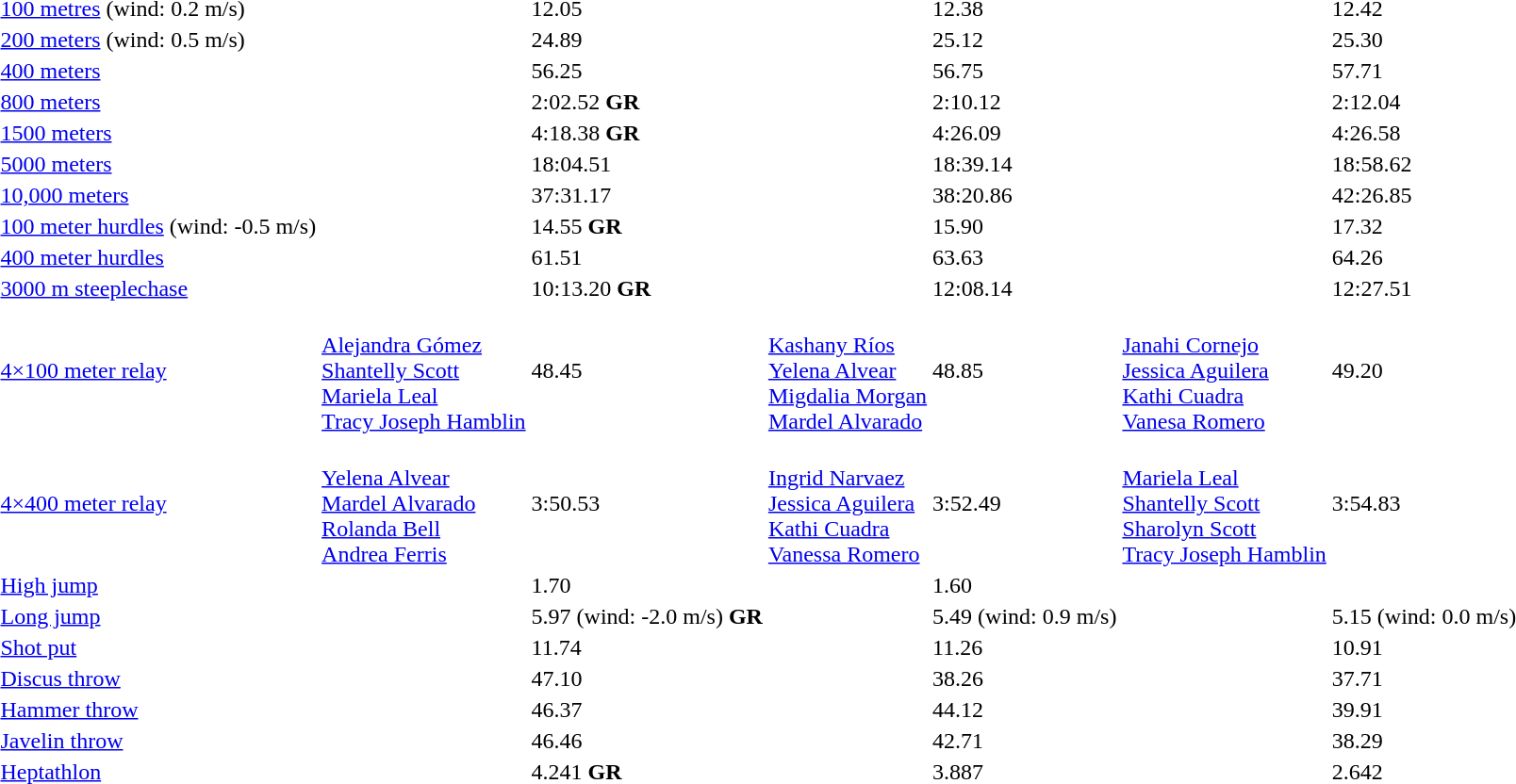<table>
<tr>
<td><a href='#'>100 metres</a> (wind: 0.2 m/s)</td>
<td></td>
<td>12.05</td>
<td></td>
<td>12.38</td>
<td></td>
<td>12.42</td>
</tr>
<tr>
<td><a href='#'>200 meters</a> (wind: 0.5 m/s)</td>
<td></td>
<td>24.89</td>
<td></td>
<td>25.12</td>
<td></td>
<td>25.30</td>
</tr>
<tr>
<td><a href='#'>400 meters</a></td>
<td></td>
<td>56.25</td>
<td></td>
<td>56.75</td>
<td></td>
<td>57.71</td>
</tr>
<tr>
<td><a href='#'>800 meters</a></td>
<td></td>
<td>2:02.52 <strong>GR</strong></td>
<td></td>
<td>2:10.12</td>
<td></td>
<td>2:12.04</td>
</tr>
<tr>
<td><a href='#'>1500 meters</a></td>
<td></td>
<td>4:18.38 <strong>GR</strong></td>
<td></td>
<td>4:26.09</td>
<td></td>
<td>4:26.58</td>
</tr>
<tr>
<td><a href='#'>5000 meters</a></td>
<td></td>
<td>18:04.51</td>
<td></td>
<td>18:39.14</td>
<td></td>
<td>18:58.62</td>
</tr>
<tr>
<td><a href='#'>10,000 meters</a></td>
<td></td>
<td>37:31.17</td>
<td></td>
<td>38:20.86</td>
<td></td>
<td>42:26.85</td>
</tr>
<tr>
<td><a href='#'>100 meter hurdles</a> (wind: -0.5 m/s)</td>
<td></td>
<td>14.55 <strong>GR</strong></td>
<td></td>
<td>15.90</td>
<td></td>
<td>17.32</td>
</tr>
<tr>
<td><a href='#'>400 meter hurdles</a></td>
<td></td>
<td>61.51</td>
<td></td>
<td>63.63</td>
<td></td>
<td>64.26</td>
</tr>
<tr>
<td><a href='#'>3000 m steeplechase</a></td>
<td></td>
<td>10:13.20 <strong>GR</strong></td>
<td></td>
<td>12:08.14</td>
<td></td>
<td>12:27.51</td>
</tr>
<tr>
<td><a href='#'>4×100 meter relay</a></td>
<td> <br><a href='#'>Alejandra Gómez</a>  <br><a href='#'>Shantelly Scott</a> <br><a href='#'>Mariela Leal</a> <br><a href='#'>Tracy Joseph Hamblin</a></td>
<td>48.45</td>
<td> <br><a href='#'>Kashany Ríos</a>  <br><a href='#'>Yelena Alvear</a> <br><a href='#'>Migdalia Morgan</a> <br><a href='#'>Mardel Alvarado</a></td>
<td>48.85</td>
<td> <br><a href='#'>Janahi Cornejo</a> <br><a href='#'>Jessica Aguilera</a> <br><a href='#'>Kathi Cuadra</a>  <br><a href='#'>Vanesa Romero</a></td>
<td>49.20</td>
</tr>
<tr>
<td><a href='#'>4×400 meter relay</a></td>
<td> <br><a href='#'>Yelena Alvear</a>  <br><a href='#'>Mardel Alvarado</a> <br><a href='#'>Rolanda Bell</a> <br><a href='#'>Andrea Ferris</a></td>
<td>3:50.53</td>
<td> <br><a href='#'>Ingrid Narvaez</a>  <br><a href='#'>Jessica Aguilera</a> <br><a href='#'>Kathi Cuadra</a> <br><a href='#'>Vanessa Romero</a></td>
<td>3:52.49</td>
<td> <br><a href='#'>Mariela Leal</a>  <br><a href='#'>Shantelly Scott</a> <br><a href='#'>Sharolyn Scott</a> <br><a href='#'>Tracy Joseph Hamblin</a></td>
<td>3:54.83</td>
</tr>
<tr>
<td><a href='#'>High jump</a></td>
<td></td>
<td>1.70</td>
<td></td>
<td>1.60</td>
<td></td>
<td></td>
</tr>
<tr>
<td><a href='#'>Long jump</a></td>
<td></td>
<td>5.97 (wind: -2.0 m/s) <strong>GR</strong></td>
<td></td>
<td>5.49 (wind: 0.9 m/s)</td>
<td></td>
<td>5.15 (wind: 0.0 m/s)</td>
</tr>
<tr>
<td><a href='#'>Shot put</a></td>
<td></td>
<td>11.74</td>
<td></td>
<td>11.26</td>
<td></td>
<td>10.91</td>
</tr>
<tr>
<td><a href='#'>Discus throw</a></td>
<td></td>
<td>47.10</td>
<td></td>
<td>38.26</td>
<td></td>
<td>37.71</td>
</tr>
<tr>
<td><a href='#'>Hammer throw</a></td>
<td></td>
<td>46.37</td>
<td></td>
<td>44.12</td>
<td></td>
<td>39.91</td>
</tr>
<tr>
<td><a href='#'>Javelin throw</a></td>
<td></td>
<td>46.46</td>
<td></td>
<td>42.71</td>
<td></td>
<td>38.29</td>
</tr>
<tr>
<td><a href='#'>Heptathlon</a></td>
<td></td>
<td>4.241 <strong>GR</strong></td>
<td></td>
<td>3.887</td>
<td></td>
<td>2.642</td>
</tr>
</table>
